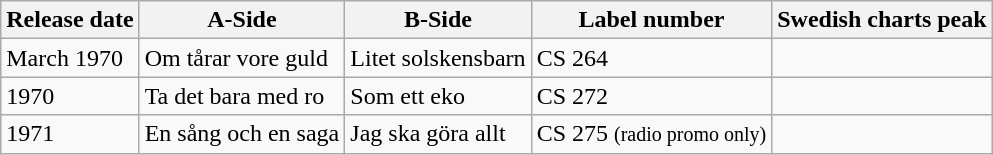<table class="wikitable">
<tr>
<th>Release date</th>
<th>A-Side</th>
<th>B-Side</th>
<th>Label number</th>
<th>Swedish charts peak</th>
</tr>
<tr>
<td>March 1970</td>
<td>Om tårar vore guld</td>
<td>Litet solskensbarn</td>
<td>CS 264</td>
<td></td>
</tr>
<tr>
<td>1970</td>
<td>Ta det bara med ro</td>
<td>Som ett eko</td>
<td>CS 272</td>
<td></td>
</tr>
<tr>
<td>1971</td>
<td>En sång och en saga</td>
<td>Jag ska göra allt</td>
<td>CS 275 <small>(radio promo only)</small></td>
<td></td>
</tr>
</table>
